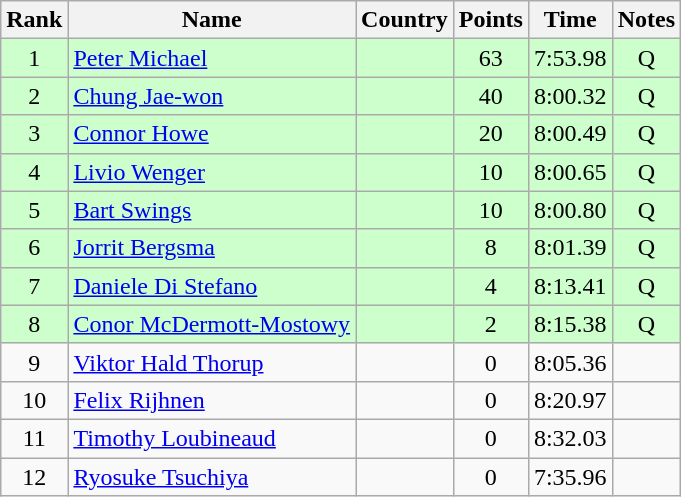<table class="wikitable sortable" style="text-align:center">
<tr>
<th>Rank</th>
<th>Name</th>
<th>Country</th>
<th>Points</th>
<th>Time</th>
<th>Notes</th>
</tr>
<tr bgcolor=ccffcc>
<td>1</td>
<td align=left><a href='#'>Peter Michael</a></td>
<td align=left></td>
<td>63</td>
<td>7:53.98</td>
<td>Q</td>
</tr>
<tr bgcolor=ccffcc>
<td>2</td>
<td align=left><a href='#'>Chung Jae-won</a></td>
<td align=left></td>
<td>40</td>
<td>8:00.32</td>
<td>Q</td>
</tr>
<tr bgcolor=ccffcc>
<td>3</td>
<td align=left><a href='#'>Connor Howe</a></td>
<td align=left></td>
<td>20</td>
<td>8:00.49</td>
<td>Q</td>
</tr>
<tr bgcolor=ccffcc>
<td>4</td>
<td align=left><a href='#'>Livio Wenger</a></td>
<td align=left></td>
<td>10</td>
<td>8:00.65</td>
<td>Q</td>
</tr>
<tr bgcolor=ccffcc>
<td>5</td>
<td align=left><a href='#'>Bart Swings</a></td>
<td align=left></td>
<td>10</td>
<td>8:00.80</td>
<td>Q</td>
</tr>
<tr bgcolor=ccffcc>
<td>6</td>
<td align=left><a href='#'>Jorrit Bergsma</a></td>
<td align=left></td>
<td>8</td>
<td>8:01.39</td>
<td>Q</td>
</tr>
<tr bgcolor=ccffcc>
<td>7</td>
<td align=left><a href='#'>Daniele Di Stefano</a></td>
<td align=left></td>
<td>4</td>
<td>8:13.41</td>
<td>Q</td>
</tr>
<tr bgcolor=ccffcc>
<td>8</td>
<td align=left><a href='#'>Conor McDermott-Mostowy</a></td>
<td align=left></td>
<td>2</td>
<td>8:15.38</td>
<td>Q</td>
</tr>
<tr>
<td>9</td>
<td align=left><a href='#'>Viktor Hald Thorup</a></td>
<td align=left></td>
<td>0</td>
<td>8:05.36</td>
<td></td>
</tr>
<tr>
<td>10</td>
<td align=left><a href='#'>Felix Rijhnen</a></td>
<td align=left></td>
<td>0</td>
<td>8:20.97</td>
<td></td>
</tr>
<tr>
<td>11</td>
<td align=left><a href='#'>Timothy Loubineaud</a></td>
<td align=left></td>
<td>0</td>
<td>8:32.03</td>
<td></td>
</tr>
<tr>
<td>12</td>
<td align=left><a href='#'>Ryosuke Tsuchiya</a></td>
<td align=left></td>
<td>0</td>
<td>7:35.96</td>
<td></td>
</tr>
</table>
